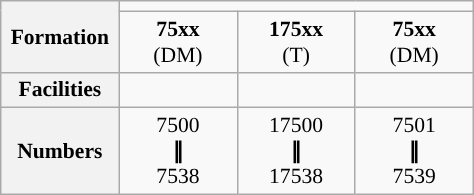<table class="wikitable" style="text-align:center; font-size:90%;">
<tr style="border-top:solid 4px #">
<th style="width:5em" rowspan="2">Formation</th>
<td colspan="3"></td>
</tr>
<tr>
<td style="width:5em"><strong>75xx</strong><br>(DM)</td>
<td style="width:5em"><strong>175xx</strong><br>(T)</td>
<td style="width:5em"><strong>75xx</strong><br>(DM)</td>
</tr>
<tr>
<th>Facilities</th>
<td style="width:5em"></td>
<td style="width:5em"></td>
<td style="width:5em"></td>
</tr>
<tr style="border-top:solid 4px #">
<th>Numbers</th>
<td>7500<br><strong>∥</strong><br>7538</td>
<td>17500<br><strong>∥</strong><br>17538</td>
<td>7501<br><strong>∥</strong><br>7539</td>
</tr>
</table>
